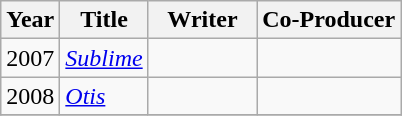<table class="wikitable">
<tr>
<th>Year</th>
<th>Title</th>
<th width=65>Writer</th>
<th>Co-Producer</th>
</tr>
<tr>
<td>2007</td>
<td><em><a href='#'>Sublime</a></em></td>
<td></td>
<td></td>
</tr>
<tr>
<td>2008</td>
<td><em><a href='#'>Otis</a></em></td>
<td></td>
<td></td>
</tr>
<tr>
</tr>
</table>
